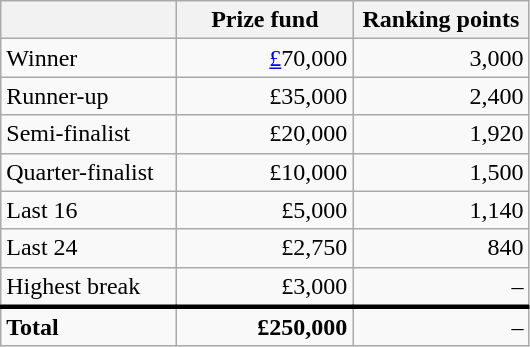<table class="wikitable">
<tr>
<th width=110px></th>
<th width=110px align="right">Prize fund</th>
<th width=110px align="right">Ranking points</th>
</tr>
<tr>
<td>Winner</td>
<td align="right"><a href='#'>£</a>70,000</td>
<td align="right">3,000</td>
</tr>
<tr>
<td>Runner-up</td>
<td align="right">£35,000</td>
<td align="right">2,400</td>
</tr>
<tr>
<td>Semi-finalist</td>
<td align="right">£20,000</td>
<td align="right">1,920</td>
</tr>
<tr>
<td>Quarter-finalist</td>
<td align="right">£10,000</td>
<td align="right">1,500</td>
</tr>
<tr>
<td>Last 16</td>
<td align="right">£5,000</td>
<td align="right">1,140</td>
</tr>
<tr>
<td>Last 24</td>
<td align="right">£2,750</td>
<td align="right">840</td>
</tr>
<tr>
<td>Highest break</td>
<td align="right">£3,000</td>
<td align="right">–</td>
</tr>
<tr style="border-top:medium solid">
<td><strong>Total</strong></td>
<td align="right"><strong>£250,000</strong></td>
<td align="right">–</td>
</tr>
</table>
